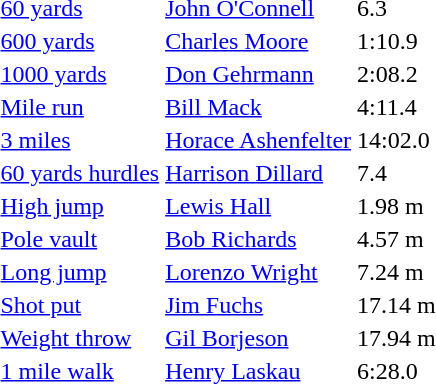<table>
<tr>
<td><a href='#'>60 yards</a></td>
<td><a href='#'>John O'Connell</a></td>
<td>6.3</td>
<td></td>
<td></td>
<td></td>
<td></td>
</tr>
<tr>
<td><a href='#'>600 yards</a></td>
<td><a href='#'>Charles Moore</a></td>
<td>1:10.9</td>
<td></td>
<td></td>
<td></td>
<td></td>
</tr>
<tr>
<td><a href='#'>1000 yards</a></td>
<td><a href='#'>Don Gehrmann</a></td>
<td>2:08.2</td>
<td></td>
<td></td>
<td></td>
<td></td>
</tr>
<tr>
<td><a href='#'>Mile run</a></td>
<td><a href='#'>Bill Mack</a></td>
<td>4:11.4</td>
<td></td>
<td></td>
<td></td>
<td></td>
</tr>
<tr>
<td><a href='#'>3 miles</a></td>
<td><a href='#'>Horace Ashenfelter</a></td>
<td>14:02.0</td>
<td></td>
<td></td>
<td></td>
<td></td>
</tr>
<tr>
<td><a href='#'>60 yards hurdles</a></td>
<td><a href='#'>Harrison Dillard</a></td>
<td>7.4</td>
<td></td>
<td></td>
<td></td>
<td></td>
</tr>
<tr>
<td><a href='#'>High jump</a></td>
<td><a href='#'>Lewis Hall</a></td>
<td>1.98 m</td>
<td></td>
<td></td>
<td></td>
<td></td>
</tr>
<tr>
<td><a href='#'>Pole vault</a></td>
<td><a href='#'>Bob Richards</a></td>
<td>4.57 m</td>
<td></td>
<td></td>
<td></td>
<td></td>
</tr>
<tr>
<td><a href='#'>Long jump</a></td>
<td><a href='#'>Lorenzo Wright</a></td>
<td>7.24 m</td>
<td></td>
<td></td>
<td></td>
<td></td>
</tr>
<tr>
<td><a href='#'>Shot put</a></td>
<td><a href='#'>Jim Fuchs</a></td>
<td>17.14 m</td>
<td></td>
<td></td>
<td></td>
<td></td>
</tr>
<tr>
<td><a href='#'>Weight throw</a></td>
<td><a href='#'>Gil Borjeson</a></td>
<td>17.94 m</td>
<td></td>
<td></td>
<td></td>
<td></td>
</tr>
<tr>
<td><a href='#'>1 mile walk</a></td>
<td><a href='#'>Henry Laskau</a></td>
<td>6:28.0</td>
<td></td>
<td></td>
<td></td>
<td></td>
</tr>
</table>
